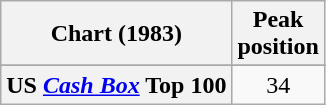<table class="wikitable sortable plainrowheaders" style="text-align:center">
<tr>
<th>Chart (1983)</th>
<th>Peak<br>position</th>
</tr>
<tr>
</tr>
<tr>
</tr>
<tr>
<th scope="row">US <a href='#'><em>Cash Box</em></a> Top 100</th>
<td>34</td>
</tr>
</table>
